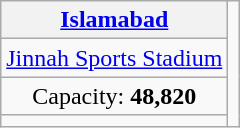<table class="wikitable" style="text-align:center">
<tr>
<th><a href='#'>Islamabad</a></th>
<td rowspan="4"></td>
</tr>
<tr>
<td><a href='#'>Jinnah Sports Stadium</a></td>
</tr>
<tr>
<td>Capacity: <strong>48,820</strong></td>
</tr>
<tr>
<td></td>
</tr>
</table>
